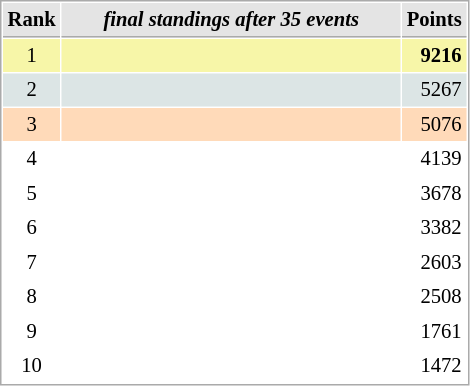<table cellspacing="1" cellpadding="3" style="border:1px solid #AAAAAA; font-size:86%;">
<tr bgcolor="#E4E4E4">
<th style="border-bottom:1px solid #AAAAAA" width=10>Rank</th>
<th style="border-bottom:1px solid #AAAAAA" width=220><em>final standings after 35 events</em></th>
<th style="border-bottom:1px solid #AAAAAA" width=20 align=right>Points</th>
</tr>
<tr style="background:#f7f6a8;">
<td align=center>1</td>
<td><strong></strong></td>
<td align=right><strong>9216</strong></td>
</tr>
<tr style="background:#dce5e5;">
<td align=center>2</td>
<td></td>
<td align=right>5267</td>
</tr>
<tr style="background:#ffdab9;">
<td align=center>3</td>
<td></td>
<td align=right>5076</td>
</tr>
<tr>
<td align=center>4</td>
<td></td>
<td align=right>4139</td>
</tr>
<tr>
<td align=center>5</td>
<td></td>
<td align=right>3678</td>
</tr>
<tr>
<td align=center>6</td>
<td></td>
<td align=right>3382</td>
</tr>
<tr>
<td align=center>7</td>
<td></td>
<td align=right>2603</td>
</tr>
<tr>
<td align=center>8</td>
<td>  </td>
<td align=right>2508</td>
</tr>
<tr>
<td align=center>9</td>
<td></td>
<td align=right>1761</td>
</tr>
<tr>
<td align=center>10</td>
<td></td>
<td align=right>1472</td>
</tr>
</table>
